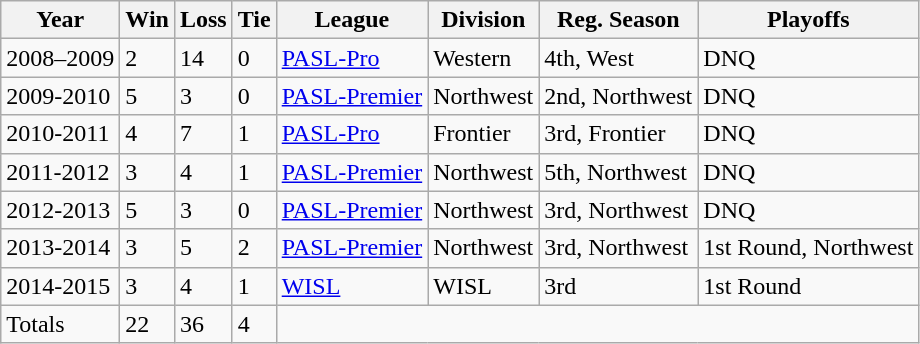<table class="wikitable">
<tr>
<th>Year</th>
<th>Win</th>
<th>Loss</th>
<th>Tie</th>
<th>League</th>
<th>Division</th>
<th>Reg. Season</th>
<th>Playoffs</th>
</tr>
<tr>
<td>2008–2009</td>
<td>2</td>
<td>14</td>
<td>0</td>
<td><a href='#'>PASL-Pro</a></td>
<td>Western</td>
<td>4th, West</td>
<td>DNQ</td>
</tr>
<tr>
<td>2009-2010</td>
<td>5</td>
<td>3</td>
<td>0</td>
<td><a href='#'>PASL-Premier</a></td>
<td>Northwest</td>
<td>2nd, Northwest</td>
<td>DNQ</td>
</tr>
<tr>
<td>2010-2011</td>
<td>4</td>
<td>7</td>
<td>1</td>
<td><a href='#'>PASL-Pro</a></td>
<td>Frontier</td>
<td>3rd, Frontier</td>
<td>DNQ</td>
</tr>
<tr>
<td>2011-2012</td>
<td>3</td>
<td>4</td>
<td>1</td>
<td><a href='#'>PASL-Premier</a></td>
<td>Northwest</td>
<td>5th, Northwest</td>
<td>DNQ</td>
</tr>
<tr>
<td>2012-2013</td>
<td>5</td>
<td>3</td>
<td>0</td>
<td><a href='#'>PASL-Premier</a></td>
<td>Northwest</td>
<td>3rd, Northwest</td>
<td>DNQ</td>
</tr>
<tr>
<td>2013-2014</td>
<td>3</td>
<td>5</td>
<td>2</td>
<td><a href='#'>PASL-Premier</a></td>
<td>Northwest</td>
<td>3rd, Northwest</td>
<td>1st Round, Northwest</td>
</tr>
<tr>
<td>2014-2015</td>
<td>3</td>
<td>4</td>
<td>1</td>
<td><a href='#'>WISL</a></td>
<td>WISL</td>
<td>3rd</td>
<td>1st Round</td>
</tr>
<tr>
<td>Totals</td>
<td>22</td>
<td>36</td>
<td>4</td>
</tr>
</table>
